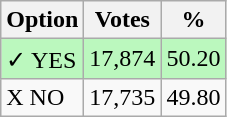<table class="wikitable">
<tr>
<th>Option</th>
<th>Votes</th>
<th>%</th>
</tr>
<tr>
<td style=background:#bbf8be>✓ YES</td>
<td style=background:#bbf8be>17,874</td>
<td style=background:#bbf8be>50.20</td>
</tr>
<tr>
<td>X NO</td>
<td>17,735</td>
<td>49.80</td>
</tr>
</table>
